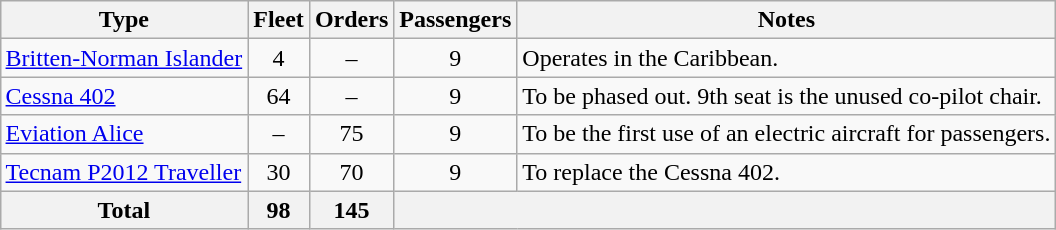<table class="wikitable" style="margin:auto;">
<tr>
<th>Type</th>
<th>Fleet</th>
<th>Orders</th>
<th>Passengers</th>
<th>Notes</th>
</tr>
<tr>
<td><a href='#'>Britten-Norman Islander</a></td>
<td align="center">4</td>
<td align="center">–</td>
<td align="center">9</td>
<td>Operates in the Caribbean.</td>
</tr>
<tr>
<td><a href='#'>Cessna 402</a></td>
<td align="center">64</td>
<td align="center">–</td>
<td align="center">9</td>
<td>To be phased out. 9th seat is the unused co-pilot chair.</td>
</tr>
<tr>
<td><a href='#'>Eviation Alice</a></td>
<td align=center>–</td>
<td align=center>75</td>
<td align=center>9</td>
<td>To be the first use of an electric aircraft for passengers.</td>
</tr>
<tr>
<td><a href='#'>Tecnam P2012 Traveller</a></td>
<td align="center">30</td>
<td align="center">70</td>
<td align="center">9</td>
<td>To replace the Cessna 402.</td>
</tr>
<tr>
<th align=center>Total</th>
<th align=center>98</th>
<th align=center>145</th>
<th colspan=2></th>
</tr>
</table>
